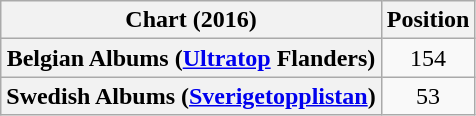<table class="wikitable sortable plainrowheaders">
<tr>
<th>Chart (2016)</th>
<th>Position</th>
</tr>
<tr>
<th scope="row">Belgian Albums (<a href='#'>Ultratop</a> Flanders)</th>
<td style="text-align:center">154</td>
</tr>
<tr>
<th scope="row">Swedish Albums (<a href='#'>Sverigetopplistan</a>)</th>
<td style="text-align:center">53</td>
</tr>
</table>
